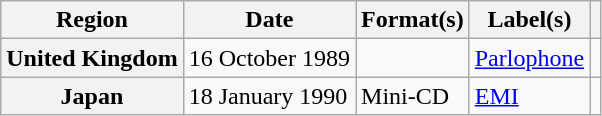<table class="wikitable plainrowheaders">
<tr>
<th scope="col">Region</th>
<th scope="col">Date</th>
<th scope="col">Format(s)</th>
<th scope="col">Label(s)</th>
<th scope="col"></th>
</tr>
<tr>
<th scope="row">United Kingdom</th>
<td>16 October 1989</td>
<td></td>
<td><a href='#'>Parlophone</a></td>
<td></td>
</tr>
<tr>
<th scope="row">Japan</th>
<td>18 January 1990</td>
<td>Mini-CD</td>
<td><a href='#'>EMI</a></td>
<td></td>
</tr>
</table>
